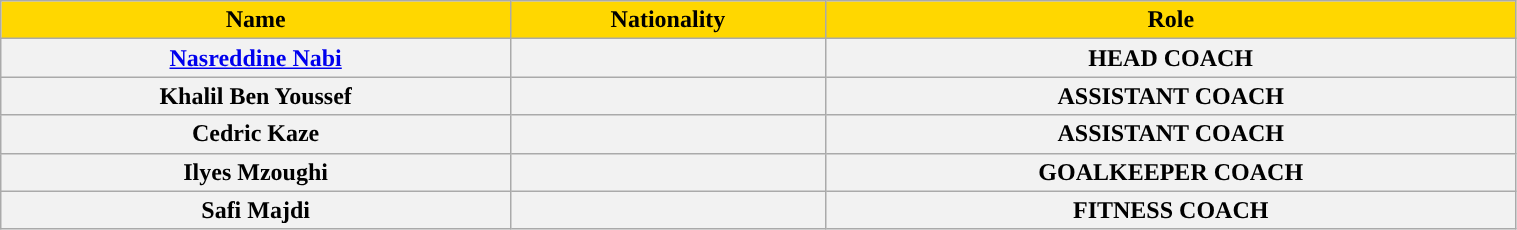<table class="wikitable" style="text-align:center; width:80%;">
<tr>
<th style="background:#FFD700; color:black; text-align:center;">Name</th>
<th style="background:#FFD700; color:black; text-align:center;">Nationality</th>
<th style="background:#FFD700; color:black; text-align:center;">Role</th>
</tr>
<tr>
<th><a href='#'>Nasreddine Nabi</a></th>
<th></th>
<th><strong>HEAD COACH</strong></th>
</tr>
<tr>
<th>Khalil Ben Youssef</th>
<th></th>
<th>ASSISTANT COACH</th>
</tr>
<tr>
<th><strong>Cedric Kaze</strong></th>
<th></th>
<th>ASSISTANT COACH</th>
</tr>
<tr>
<th>Ilyes Mzoughi</th>
<th></th>
<th>GOALKEEPER COACH</th>
</tr>
<tr>
<th>Safi Majdi</th>
<th></th>
<th>FITNESS COACH</th>
</tr>
</table>
